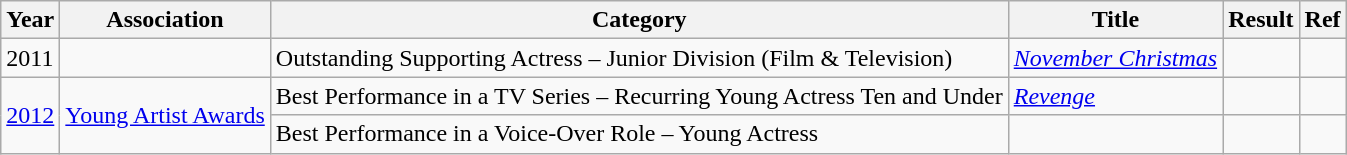<table class="wikitable plainrowheaders">
<tr>
<th scope="col">Year</th>
<th scope="col">Association</th>
<th scope="col">Category</th>
<th scope="col">Title</th>
<th scope="col">Result</th>
<th scope="col">Ref</th>
</tr>
<tr>
<td>2011</td>
<td></td>
<td>Outstanding Supporting Actress – Junior Division (Film & Television)</td>
<td><em><a href='#'>November Christmas</a></em></td>
<td></td>
<td></td>
</tr>
<tr>
<td rowspan="2"><a href='#'>2012</a></td>
<td rowspan="2"><a href='#'>Young Artist Awards</a></td>
<td>Best Performance in a TV Series – Recurring Young Actress Ten and Under</td>
<td><em><a href='#'>Revenge</a></em></td>
<td></td>
<td></td>
</tr>
<tr>
<td>Best Performance in a Voice-Over Role – Young Actress</td>
<td></td>
<td></td>
<td></td>
</tr>
</table>
